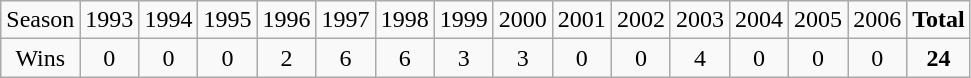<table class="wikitable sortable">
<tr>
<td>Season</td>
<td>1993</td>
<td>1994</td>
<td>1995</td>
<td>1996</td>
<td>1997</td>
<td>1998</td>
<td>1999</td>
<td>2000</td>
<td>2001</td>
<td>2002</td>
<td>2003</td>
<td>2004</td>
<td>2005</td>
<td>2006</td>
<td><strong>Total</strong></td>
</tr>
<tr align=center>
<td>Wins</td>
<td>0</td>
<td>0</td>
<td>0</td>
<td>2</td>
<td>6</td>
<td>6</td>
<td>3</td>
<td>3</td>
<td>0</td>
<td>0</td>
<td>4</td>
<td>0</td>
<td>0</td>
<td>0</td>
<td><strong>24</strong></td>
</tr>
</table>
